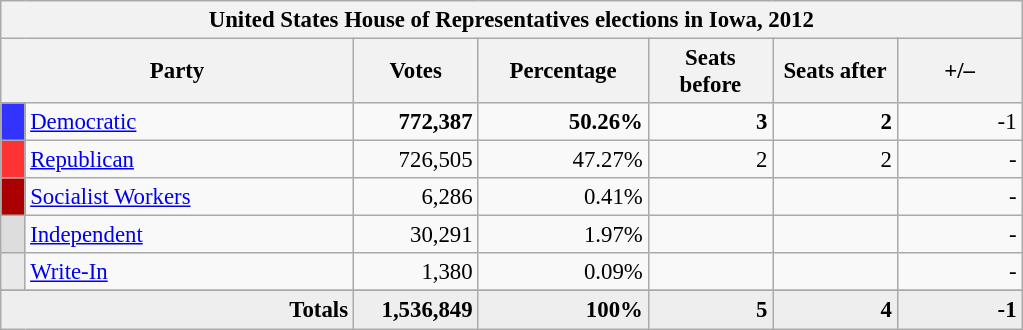<table class="wikitable" style="font-size: 95%;">
<tr>
<th colspan="7">United States House of Representatives elections in Iowa, 2012 </th>
</tr>
<tr>
<th colspan=2 style="width: 15em">Party</th>
<th style="width: 5em">Votes</th>
<th style="width: 7em">Percentage</th>
<th style="width: 5em">Seats before</th>
<th style="width: 5em">Seats after</th>
<th style="width: 5em">+/–</th>
</tr>
<tr>
<th style="background-color:#3333FF; width: 3px"></th>
<td style="width: 130px"><a href='#'>Democratic</a></td>
<td align="right"><strong>772,387</strong></td>
<td align="right"><strong>50.26%</strong></td>
<td align="right"><strong>3</strong></td>
<td align="right"><strong>2</strong></td>
<td align="right">-1</td>
</tr>
<tr>
<th style="background-color:#FF3333; width: 3px"></th>
<td style="width: 130px"><a href='#'>Republican</a></td>
<td align="right">726,505</td>
<td align="right">47.27%</td>
<td align="right">2</td>
<td align="right">2</td>
<td align="right">-</td>
</tr>
<tr>
<th style="background-color:#aa0000; width: 3px"></th>
<td style="width: 130px"><a href='#'>Socialist Workers</a></td>
<td align="right">6,286</td>
<td align="right">0.41%</td>
<td align="right"></td>
<td align="right"></td>
<td align="right">-</td>
</tr>
<tr>
<th style="background-color:#DDDDDD; width: 3px"></th>
<td style="width: 130px"><a href='#'>Independent</a></td>
<td align="right">30,291</td>
<td align="right">1.97%</td>
<td align="right"></td>
<td align="right"></td>
<td align="right">-</td>
</tr>
<tr>
<th style="background-color:#E9E9E9; width: 3px"></th>
<td style="width: 130px"><a href='#'>Write-In</a></td>
<td align="right">1,380</td>
<td align="right">0.09%</td>
<td align="right"></td>
<td align="right"></td>
<td align="right">-</td>
</tr>
<tr>
</tr>
<tr bgcolor="#EEEEEE">
<td colspan="2" align="right"><strong>Totals</strong></td>
<td align="right"><strong>1,536,849</strong></td>
<td align="right"><strong>100%</strong></td>
<td align="right"><strong>5</strong></td>
<td align="right"><strong>4</strong></td>
<td align="right"><strong>-1</strong></td>
</tr>
</table>
